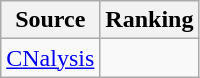<table class="wikitable" style="text-align:center">
<tr>
<th>Source</th>
<th>Ranking</th>
</tr>
<tr>
<td align=left><a href='#'>CNalysis</a></td>
<td></td>
</tr>
</table>
